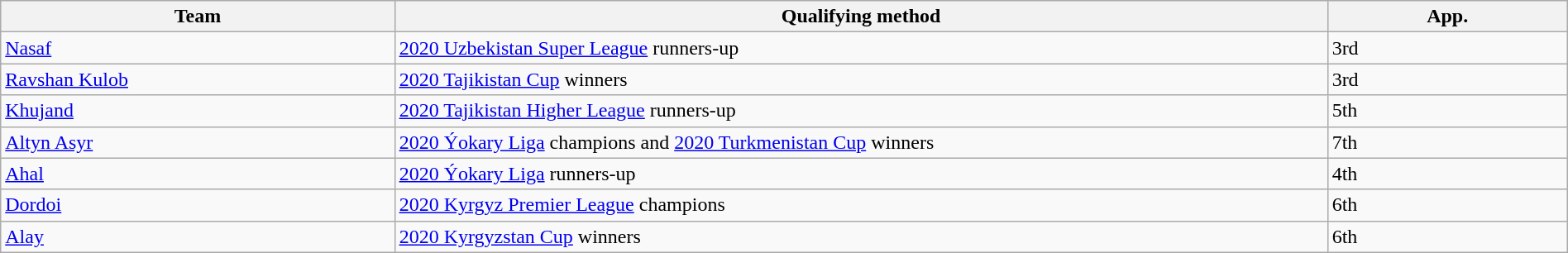<table class="wikitable" style="table-layout:fixed;width:100%;">
<tr>
<th width=25%>Team</th>
<th width=60%>Qualifying method</th>
<th width=15%>App. </th>
</tr>
<tr>
<td> <a href='#'>Nasaf</a></td>
<td><a href='#'>2020 Uzbekistan Super League</a> runners-up</td>
<td>3rd </td>
</tr>
<tr>
<td> <a href='#'>Ravshan Kulob</a></td>
<td><a href='#'>2020 Tajikistan Cup</a> winners</td>
<td>3rd </td>
</tr>
<tr>
<td> <a href='#'>Khujand</a></td>
<td><a href='#'>2020 Tajikistan Higher League</a> runners-up</td>
<td>5th </td>
</tr>
<tr>
<td> <a href='#'>Altyn Asyr</a></td>
<td><a href='#'>2020 Ýokary Liga</a> champions and <a href='#'>2020 Turkmenistan Cup</a> winners</td>
<td>7th </td>
</tr>
<tr>
<td> <a href='#'>Ahal</a></td>
<td><a href='#'>2020 Ýokary Liga</a> runners-up</td>
<td>4th </td>
</tr>
<tr>
<td> <a href='#'>Dordoi</a></td>
<td><a href='#'>2020 Kyrgyz Premier League</a> champions</td>
<td>6th </td>
</tr>
<tr>
<td> <a href='#'>Alay</a></td>
<td><a href='#'>2020 Kyrgyzstan Cup</a> winners</td>
<td>6th </td>
</tr>
</table>
